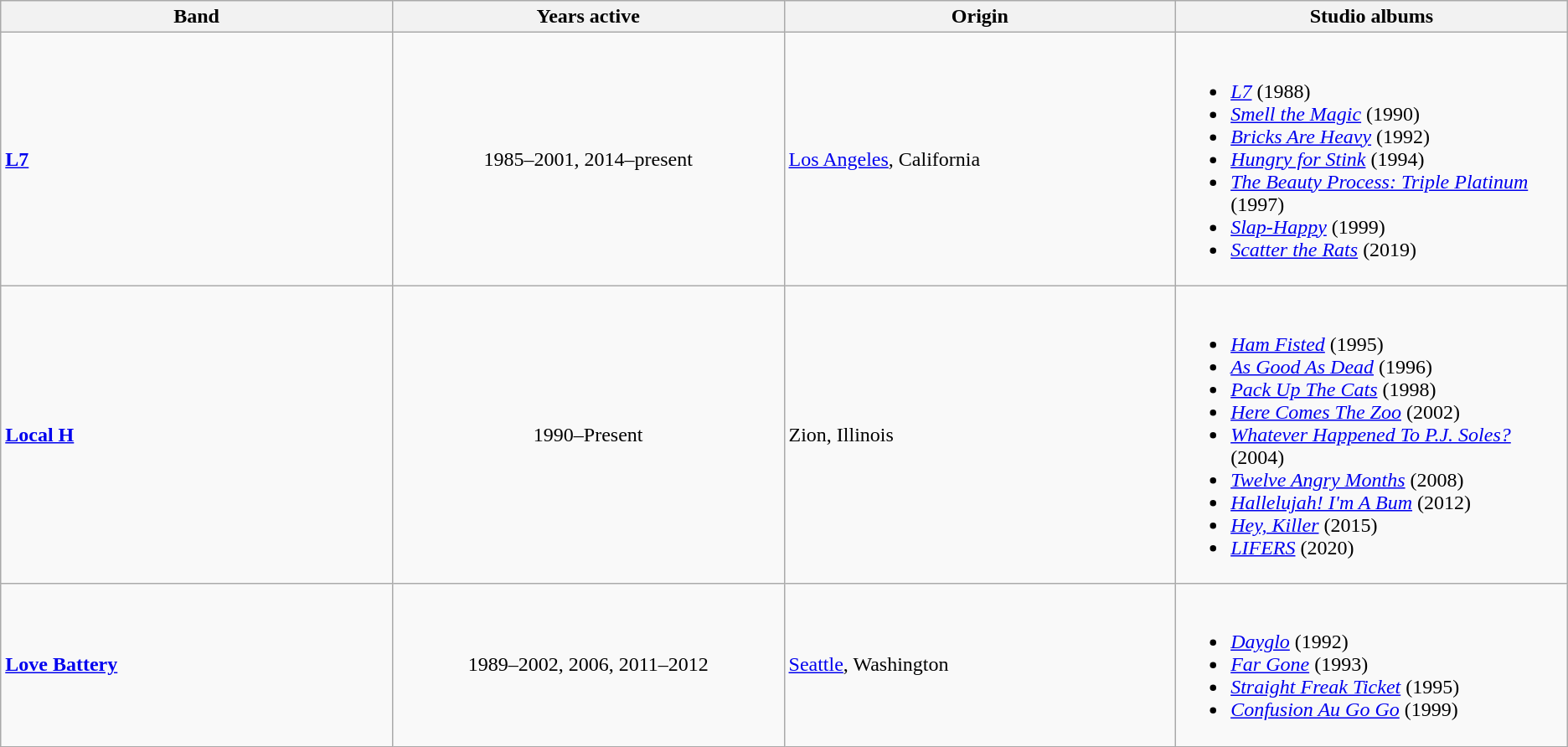<table class="wikitable sortable">
<tr>
<th style="width:15%;">Band</th>
<th style="width:15%;">Years active</th>
<th style="width:15%;">Origin</th>
<th style="width:15%;">Studio albums</th>
</tr>
<tr>
<td><strong><a href='#'>L7</a></strong></td>
<td style="text-align:center;">1985–2001, 2014–present</td>
<td><a href='#'>Los Angeles</a>, California</td>
<td><br><ul><li><em><a href='#'>L7</a></em> (1988)</li><li><em><a href='#'>Smell the Magic</a></em> (1990)</li><li><em><a href='#'>Bricks Are Heavy</a></em> (1992)</li><li><em><a href='#'>Hungry for Stink</a></em> (1994)</li><li><em><a href='#'>The Beauty Process: Triple Platinum</a></em> (1997)</li><li><em><a href='#'>Slap-Happy</a></em> (1999)</li><li><em><a href='#'>Scatter the Rats</a></em> (2019)</li></ul></td>
</tr>
<tr>
<td><strong><a href='#'>Local H</a></strong></td>
<td style="text-align:center;">1990–Present</td>
<td>Zion, Illinois</td>
<td><br><ul><li><em><a href='#'>Ham Fisted</a></em> (1995)</li><li><em><a href='#'>As Good As Dead</a></em> (1996)</li><li><em><a href='#'>Pack Up The Cats</a></em> (1998)</li><li><em><a href='#'>Here Comes The Zoo</a></em> (2002)</li><li><em><a href='#'>Whatever Happened To P.J. Soles?</a></em> (2004)</li><li><em><a href='#'>Twelve Angry Months</a></em> (2008)</li><li><em><a href='#'>Hallelujah! I'm A Bum</a></em> (2012)</li><li><em><a href='#'>Hey, Killer</a></em> (2015)</li><li><em><a href='#'>LIFERS</a></em> (2020)</li></ul></td>
</tr>
<tr>
<td><strong><a href='#'>Love Battery</a></strong></td>
<td style="text-align:center;">1989–2002, 2006, 2011–2012</td>
<td><a href='#'>Seattle</a>, Washington</td>
<td><br><ul><li><em><a href='#'>Dayglo</a></em> (1992)</li><li><em><a href='#'>Far Gone</a></em> (1993)</li><li><em><a href='#'>Straight Freak Ticket</a></em> (1995)</li><li><em><a href='#'>Confusion Au Go Go</a></em> (1999)</li></ul></td>
</tr>
</table>
